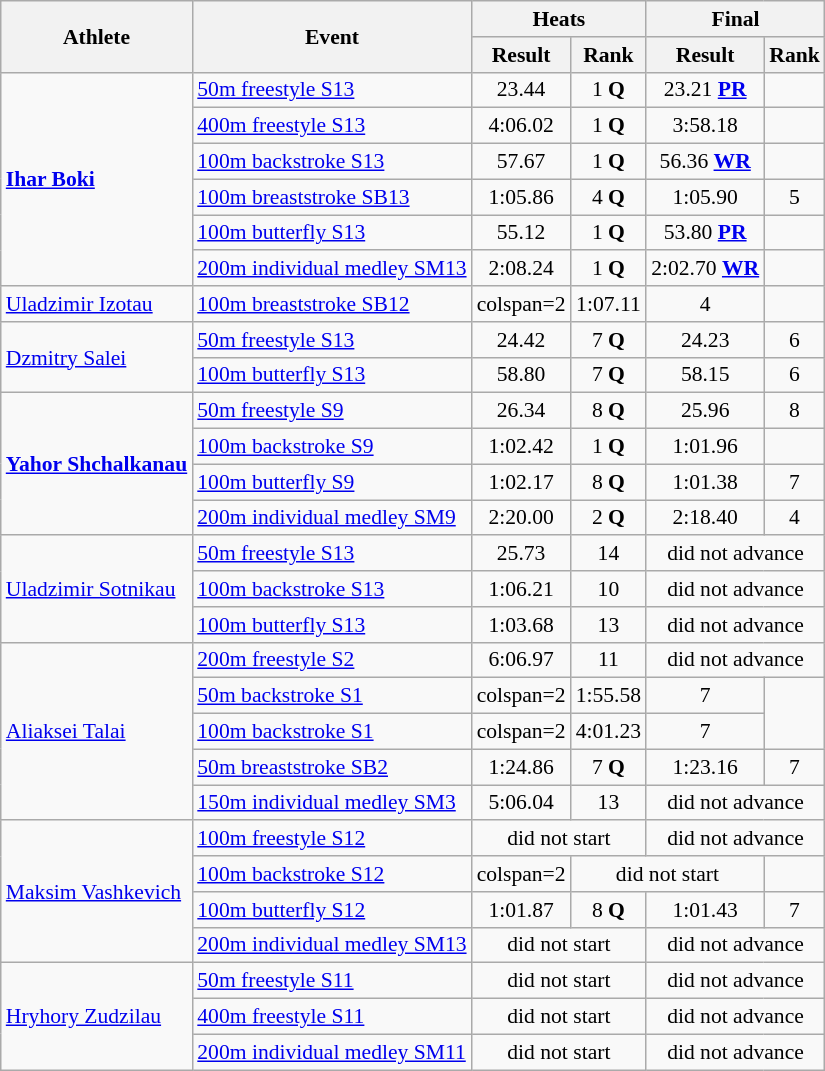<table class=wikitable style="font-size:90%">
<tr>
<th rowspan="2">Athlete</th>
<th rowspan="2">Event</th>
<th colspan="2">Heats</th>
<th colspan="2">Final</th>
</tr>
<tr>
<th>Result</th>
<th>Rank</th>
<th>Result</th>
<th>Rank</th>
</tr>
<tr align=center>
<td align=left rowspan=6><strong><a href='#'>Ihar Boki</a></strong></td>
<td align=left><a href='#'>50m freestyle S13</a></td>
<td>23.44</td>
<td>1 <strong>Q</strong></td>
<td>23.21 <strong><a href='#'>PR</a></strong></td>
<td></td>
</tr>
<tr align=center>
<td align=left><a href='#'>400m freestyle S13</a></td>
<td>4:06.02</td>
<td>1 <strong>Q</strong></td>
<td>3:58.18</td>
<td></td>
</tr>
<tr align=center>
<td align=left><a href='#'>100m backstroke S13</a></td>
<td>57.67</td>
<td>1 <strong>Q</strong></td>
<td>56.36 <strong><a href='#'>WR</a></strong></td>
<td></td>
</tr>
<tr align=center>
<td align=left><a href='#'>100m breaststroke SB13</a></td>
<td>1:05.86</td>
<td>4 <strong>Q</strong></td>
<td>1:05.90</td>
<td>5</td>
</tr>
<tr align=center>
<td align=left><a href='#'>100m butterfly S13</a></td>
<td>55.12</td>
<td>1 <strong>Q</strong></td>
<td>53.80 <strong><a href='#'>PR</a></strong></td>
<td></td>
</tr>
<tr align=center>
<td align=left><a href='#'>200m individual medley SM13</a></td>
<td>2:08.24</td>
<td>1 <strong>Q</strong></td>
<td>2:02.70 <strong><a href='#'>WR</a></strong></td>
<td></td>
</tr>
<tr align=center>
<td align=left><a href='#'>Uladzimir Izotau</a></td>
<td align=left><a href='#'>100m breaststroke SB12</a></td>
<td>colspan=2 </td>
<td>1:07.11</td>
<td>4</td>
</tr>
<tr align=center>
<td align=left rowspan=2><a href='#'>Dzmitry Salei</a></td>
<td align=left><a href='#'>50m freestyle S13</a></td>
<td>24.42</td>
<td>7 <strong>Q</strong></td>
<td>24.23</td>
<td>6</td>
</tr>
<tr align=center>
<td align=left><a href='#'>100m butterfly S13</a></td>
<td>58.80</td>
<td>7 <strong>Q</strong></td>
<td>58.15</td>
<td>6</td>
</tr>
<tr align=center>
<td align=left rowspan=4><strong><a href='#'>Yahor Shchalkanau</a></strong></td>
<td align=left><a href='#'>50m freestyle S9</a></td>
<td>26.34</td>
<td>8 <strong>Q</strong></td>
<td>25.96</td>
<td>8</td>
</tr>
<tr align=center>
<td align=left><a href='#'>100m backstroke S9</a></td>
<td>1:02.42</td>
<td>1 <strong>Q</strong></td>
<td>1:01.96</td>
<td></td>
</tr>
<tr align=center>
<td align=left><a href='#'>100m butterfly S9</a></td>
<td>1:02.17</td>
<td>8 <strong>Q</strong></td>
<td>1:01.38</td>
<td>7</td>
</tr>
<tr align=center>
<td align=left><a href='#'>200m individual medley SM9</a></td>
<td>2:20.00</td>
<td>2 <strong>Q</strong></td>
<td>2:18.40</td>
<td>4</td>
</tr>
<tr align=center>
<td align=left rowspan=3><a href='#'>Uladzimir Sotnikau</a></td>
<td align=left><a href='#'>50m freestyle S13</a></td>
<td>25.73</td>
<td>14</td>
<td colspan=2>did not advance</td>
</tr>
<tr align=center>
<td align=left><a href='#'>100m backstroke S13</a></td>
<td>1:06.21</td>
<td>10</td>
<td colspan=2>did not advance</td>
</tr>
<tr align=center>
<td align=left><a href='#'>100m butterfly S13</a></td>
<td>1:03.68</td>
<td>13</td>
<td colspan=2>did not advance</td>
</tr>
<tr align=center>
<td align=left rowspan=5><a href='#'>Aliaksei Talai</a></td>
<td align=left><a href='#'>200m freestyle S2</a></td>
<td>6:06.97</td>
<td>11</td>
<td colspan=2>did not advance</td>
</tr>
<tr align=center>
<td align=left><a href='#'>50m backstroke S1</a></td>
<td>colspan=2 </td>
<td>1:55.58</td>
<td>7</td>
</tr>
<tr align=center>
<td align=left><a href='#'>100m backstroke S1</a></td>
<td>colspan=2 </td>
<td>4:01.23</td>
<td>7</td>
</tr>
<tr align=center>
<td align=left><a href='#'>50m breaststroke SB2</a></td>
<td>1:24.86</td>
<td>7 <strong>Q</strong></td>
<td>1:23.16</td>
<td>7</td>
</tr>
<tr align=center>
<td align=left><a href='#'>150m individual medley SM3</a></td>
<td>5:06.04</td>
<td>13</td>
<td colspan=2>did not advance</td>
</tr>
<tr align=center>
<td align=left rowspan=4><a href='#'>Maksim Vashkevich</a></td>
<td align=left><a href='#'>100m freestyle S12</a></td>
<td colspan=2>did not start</td>
<td colspan=2>did not advance</td>
</tr>
<tr align=center>
<td align=left><a href='#'>100m backstroke S12</a></td>
<td>colspan=2 </td>
<td colspan=2>did not start</td>
</tr>
<tr align=center>
<td align=left><a href='#'>100m butterfly S12</a></td>
<td>1:01.87</td>
<td>8 <strong>Q</strong></td>
<td>1:01.43</td>
<td>7</td>
</tr>
<tr align=center>
<td align=left><a href='#'>200m individual medley SM13</a></td>
<td colspan=2>did not start</td>
<td colspan=2>did not advance</td>
</tr>
<tr align=center>
<td align=left rowspan=3><a href='#'>Hryhory Zudzilau</a></td>
<td align=left><a href='#'>50m freestyle S11</a></td>
<td colspan=2>did not start</td>
<td colspan=2>did not advance</td>
</tr>
<tr align=center>
<td align=left><a href='#'>400m freestyle S11</a></td>
<td colspan=2>did not start</td>
<td colspan=2>did not advance</td>
</tr>
<tr align=center>
<td align=left><a href='#'>200m individual medley SM11</a></td>
<td colspan=2>did not start</td>
<td colspan=2>did not advance</td>
</tr>
</table>
